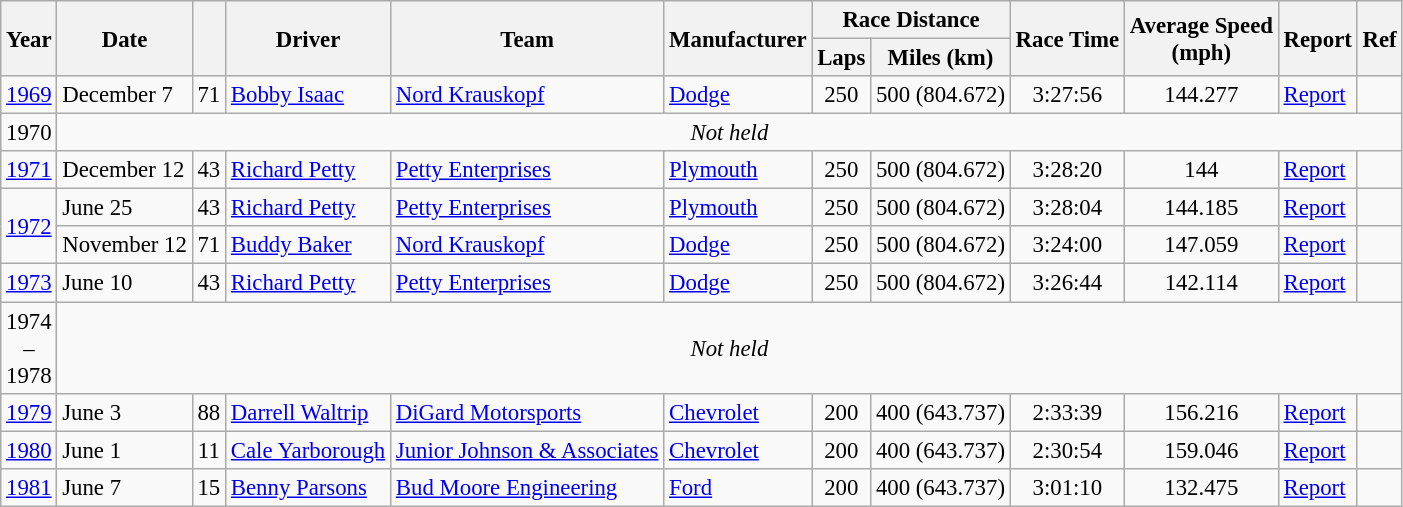<table class="wikitable" style="font-size: 95%;">
<tr>
<th rowspan="2">Year</th>
<th rowspan="2">Date</th>
<th rowspan="2"></th>
<th rowspan="2">Driver</th>
<th rowspan="2">Team</th>
<th rowspan="2">Manufacturer</th>
<th colspan="2">Race Distance</th>
<th rowspan="2">Race Time</th>
<th rowspan="2">Average Speed<br>(mph)</th>
<th rowspan="2">Report</th>
<th rowspan="2">Ref</th>
</tr>
<tr>
<th>Laps</th>
<th>Miles (km)</th>
</tr>
<tr>
<td><a href='#'>1969</a></td>
<td>December 7</td>
<td align="center">71</td>
<td><a href='#'>Bobby Isaac</a></td>
<td><a href='#'>Nord Krauskopf</a></td>
<td><a href='#'>Dodge</a></td>
<td align="center">250</td>
<td align="center">500 (804.672)</td>
<td align="center">3:27:56</td>
<td align="center">144.277</td>
<td><a href='#'>Report</a></td>
<td></td>
</tr>
<tr>
<td align=center>1970</td>
<td colspan=11 align=center><em>Not held</em></td>
</tr>
<tr>
<td><a href='#'>1971</a></td>
<td>December 12</td>
<td align="center">43</td>
<td><a href='#'>Richard Petty</a></td>
<td><a href='#'>Petty Enterprises</a></td>
<td><a href='#'>Plymouth</a></td>
<td align="center">250</td>
<td align="center">500 (804.672)</td>
<td align="center">3:28:20</td>
<td align="center">144</td>
<td><a href='#'>Report</a></td>
<td></td>
</tr>
<tr>
<td rowspan=2><a href='#'>1972</a></td>
<td>June 25</td>
<td align="center">43</td>
<td><a href='#'>Richard Petty</a></td>
<td><a href='#'>Petty Enterprises</a></td>
<td><a href='#'>Plymouth</a></td>
<td align="center">250</td>
<td>500 (804.672)</td>
<td align="center">3:28:04</td>
<td align="center">144.185</td>
<td><a href='#'>Report</a></td>
<td></td>
</tr>
<tr>
<td>November 12</td>
<td align="center">71</td>
<td><a href='#'>Buddy Baker</a></td>
<td><a href='#'>Nord Krauskopf</a></td>
<td><a href='#'>Dodge</a></td>
<td align="center">250</td>
<td align="center">500 (804.672)</td>
<td align="center">3:24:00</td>
<td align="center">147.059</td>
<td><a href='#'>Report</a></td>
<td></td>
</tr>
<tr>
<td><a href='#'>1973</a></td>
<td>June 10</td>
<td align="center">43</td>
<td><a href='#'>Richard Petty</a></td>
<td><a href='#'>Petty Enterprises</a></td>
<td><a href='#'>Dodge</a></td>
<td align="center">250</td>
<td>500 (804.672)</td>
<td align="center">3:26:44</td>
<td align="center">142.114</td>
<td><a href='#'>Report</a></td>
<td></td>
</tr>
<tr>
<td align=center>1974<br>–<br>1978</td>
<td colspan=11 align=center><em>Not held</em></td>
</tr>
<tr>
<td><a href='#'>1979</a></td>
<td>June 3</td>
<td align="center">88</td>
<td><a href='#'>Darrell Waltrip</a></td>
<td><a href='#'>DiGard Motorsports</a></td>
<td><a href='#'>Chevrolet</a></td>
<td align="center">200</td>
<td align="center">400 (643.737)</td>
<td align="center">2:33:39</td>
<td align="center">156.216</td>
<td><a href='#'>Report</a></td>
<td></td>
</tr>
<tr>
<td><a href='#'>1980</a></td>
<td>June 1</td>
<td align="center">11</td>
<td><a href='#'>Cale Yarborough</a></td>
<td><a href='#'>Junior Johnson & Associates</a></td>
<td><a href='#'>Chevrolet</a></td>
<td align="center">200</td>
<td align="center">400 (643.737)</td>
<td align="center">2:30:54</td>
<td align="center">159.046</td>
<td><a href='#'>Report</a></td>
<td></td>
</tr>
<tr>
<td><a href='#'>1981</a></td>
<td>June 7</td>
<td align="center">15</td>
<td><a href='#'>Benny Parsons</a></td>
<td><a href='#'>Bud Moore Engineering</a></td>
<td><a href='#'>Ford</a></td>
<td align="center">200</td>
<td align="center">400 (643.737)</td>
<td align="center">3:01:10</td>
<td align="center">132.475</td>
<td><a href='#'>Report</a></td>
<td></td>
</tr>
</table>
